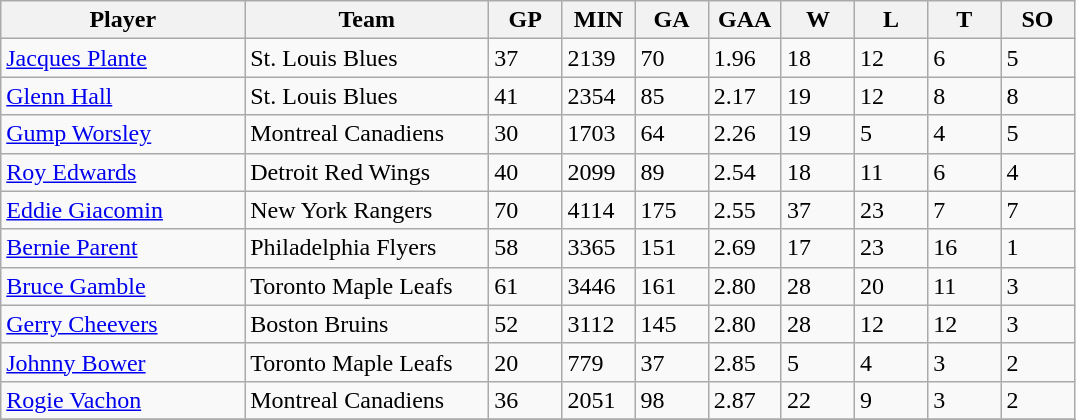<table class="wikitable">
<tr>
<th bgcolor="#DDDDFF" width="20%">Player</th>
<th bgcolor="#DDDDFF" width="20%">Team</th>
<th bgcolor="#DDDDFF" width="6%">GP</th>
<th bgcolor="#DDDDFF" width="6%">MIN</th>
<th bgcolor="#DDDDFF" width="6%">GA</th>
<th bgcolor="#DDDDFF" width="6%">GAA</th>
<th bgcolor="#DDDDFF" width="6%">W</th>
<th bgcolor="#DDDDFF" width="6%">L</th>
<th bgcolor="#DDDDFF" width="6%">T</th>
<th bgcolor="#DDDDFF" width="6%">SO</th>
</tr>
<tr>
<td><a href='#'>Jacques Plante</a></td>
<td>St. Louis Blues</td>
<td>37</td>
<td>2139</td>
<td>70</td>
<td>1.96</td>
<td>18</td>
<td>12</td>
<td>6</td>
<td>5</td>
</tr>
<tr>
<td><a href='#'>Glenn Hall</a></td>
<td>St. Louis Blues</td>
<td>41</td>
<td>2354</td>
<td>85</td>
<td>2.17</td>
<td>19</td>
<td>12</td>
<td>8</td>
<td>8</td>
</tr>
<tr>
<td><a href='#'>Gump Worsley</a></td>
<td>Montreal Canadiens</td>
<td>30</td>
<td>1703</td>
<td>64</td>
<td>2.26</td>
<td>19</td>
<td>5</td>
<td>4</td>
<td>5</td>
</tr>
<tr>
<td><a href='#'>Roy Edwards</a></td>
<td>Detroit Red Wings</td>
<td>40</td>
<td>2099</td>
<td>89</td>
<td>2.54</td>
<td>18</td>
<td>11</td>
<td>6</td>
<td>4</td>
</tr>
<tr>
<td><a href='#'>Eddie Giacomin</a></td>
<td>New York Rangers</td>
<td>70</td>
<td>4114</td>
<td>175</td>
<td>2.55</td>
<td>37</td>
<td>23</td>
<td>7</td>
<td>7</td>
</tr>
<tr>
<td><a href='#'>Bernie Parent</a></td>
<td>Philadelphia Flyers</td>
<td>58</td>
<td>3365</td>
<td>151</td>
<td>2.69</td>
<td>17</td>
<td>23</td>
<td>16</td>
<td>1</td>
</tr>
<tr>
<td><a href='#'>Bruce Gamble</a></td>
<td>Toronto Maple Leafs</td>
<td>61</td>
<td>3446</td>
<td>161</td>
<td>2.80</td>
<td>28</td>
<td>20</td>
<td>11</td>
<td>3</td>
</tr>
<tr>
<td><a href='#'>Gerry Cheevers</a></td>
<td>Boston Bruins</td>
<td>52</td>
<td>3112</td>
<td>145</td>
<td>2.80</td>
<td>28</td>
<td>12</td>
<td>12</td>
<td>3</td>
</tr>
<tr>
<td><a href='#'>Johnny Bower</a></td>
<td>Toronto Maple Leafs</td>
<td>20</td>
<td>779</td>
<td>37</td>
<td>2.85</td>
<td>5</td>
<td>4</td>
<td>3</td>
<td>2</td>
</tr>
<tr>
<td><a href='#'>Rogie Vachon</a></td>
<td>Montreal Canadiens</td>
<td>36</td>
<td>2051</td>
<td>98</td>
<td>2.87</td>
<td>22</td>
<td>9</td>
<td>3</td>
<td>2</td>
</tr>
<tr>
</tr>
</table>
